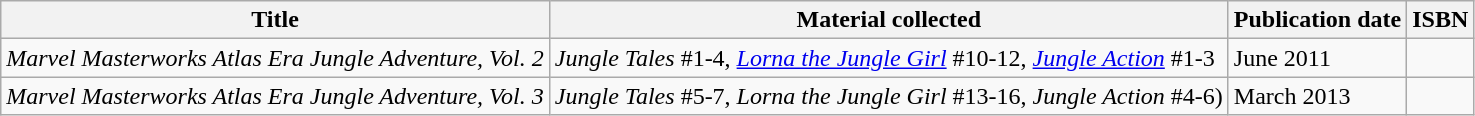<table class="wikitable">
<tr>
<th>Title</th>
<th>Material collected</th>
<th>Publication date</th>
<th>ISBN</th>
</tr>
<tr>
<td><em>Marvel Masterworks Atlas Era Jungle Adventure, Vol. 2</em></td>
<td><em>Jungle Tales</em> #1-4, <em><a href='#'>Lorna the Jungle Girl</a></em> #10-12, <em><a href='#'>Jungle Action</a></em> #1-3</td>
<td>June 2011</td>
<td></td>
</tr>
<tr>
<td><em>Marvel Masterworks Atlas Era Jungle Adventure, Vol. 3</em></td>
<td><em>Jungle Tales</em> #5-7, <em>Lorna the Jungle Girl</em> #13-16, <em>Jungle Action</em> #4-6)</td>
<td>March 2013</td>
<td></td>
</tr>
</table>
